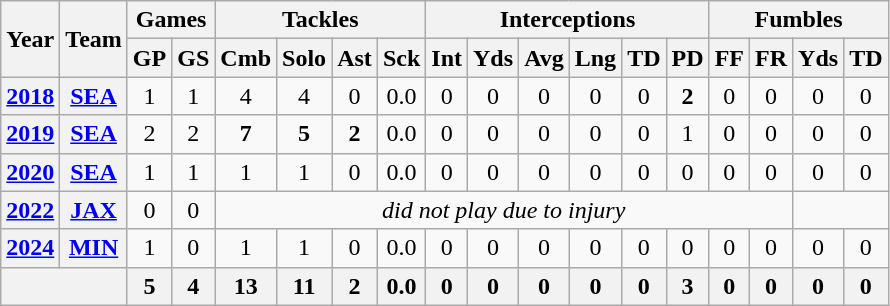<table class="wikitable" style="text-align: center;">
<tr>
<th rowspan="2">Year</th>
<th rowspan="2">Team</th>
<th colspan="2">Games</th>
<th colspan="4">Tackles</th>
<th colspan="6">Interceptions</th>
<th colspan="4">Fumbles</th>
</tr>
<tr>
<th>GP</th>
<th>GS</th>
<th>Cmb</th>
<th>Solo</th>
<th>Ast</th>
<th>Sck</th>
<th>Int</th>
<th>Yds</th>
<th>Avg</th>
<th>Lng</th>
<th>TD</th>
<th>PD</th>
<th>FF</th>
<th>FR</th>
<th>Yds</th>
<th>TD</th>
</tr>
<tr>
<th><a href='#'>2018</a></th>
<th><a href='#'>SEA</a></th>
<td>1</td>
<td>1</td>
<td>4</td>
<td>4</td>
<td>0</td>
<td>0.0</td>
<td>0</td>
<td>0</td>
<td>0</td>
<td>0</td>
<td>0</td>
<td><strong>2</strong></td>
<td>0</td>
<td>0</td>
<td>0</td>
<td>0</td>
</tr>
<tr>
<th><a href='#'>2019</a></th>
<th><a href='#'>SEA</a></th>
<td>2</td>
<td>2</td>
<td><strong>7</strong></td>
<td><strong>5</strong></td>
<td><strong>2</strong></td>
<td>0.0</td>
<td>0</td>
<td>0</td>
<td>0</td>
<td>0</td>
<td>0</td>
<td>1</td>
<td>0</td>
<td>0</td>
<td>0</td>
<td>0</td>
</tr>
<tr>
<th><a href='#'>2020</a></th>
<th><a href='#'>SEA</a></th>
<td>1</td>
<td>1</td>
<td>1</td>
<td>1</td>
<td>0</td>
<td>0.0</td>
<td>0</td>
<td>0</td>
<td>0</td>
<td>0</td>
<td>0</td>
<td>0</td>
<td>0</td>
<td>0</td>
<td>0</td>
<td>0</td>
</tr>
<tr>
<th><a href='#'>2022</a></th>
<th><a href='#'>JAX</a></th>
<td>0</td>
<td>0</td>
<td colspan="12"><em>did not play due to injury</em></td>
</tr>
<tr>
<th><a href='#'>2024</a></th>
<th><a href='#'>MIN</a></th>
<td>1</td>
<td>0</td>
<td>1</td>
<td>1</td>
<td>0</td>
<td>0.0</td>
<td>0</td>
<td>0</td>
<td>0</td>
<td>0</td>
<td>0</td>
<td>0</td>
<td>0</td>
<td>0</td>
<td>0</td>
<td>0</td>
</tr>
<tr>
<th colspan="2"></th>
<th>5</th>
<th>4</th>
<th>13</th>
<th>11</th>
<th>2</th>
<th>0.0</th>
<th>0</th>
<th>0</th>
<th>0</th>
<th>0</th>
<th>0</th>
<th>3</th>
<th>0</th>
<th>0</th>
<th>0</th>
<th>0</th>
</tr>
</table>
